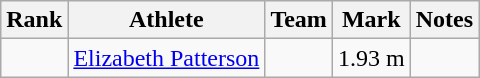<table class="wikitable sortable">
<tr>
<th>Rank</th>
<th>Athlete</th>
<th>Team</th>
<th>Mark</th>
<th>Notes</th>
</tr>
<tr>
<td align=center></td>
<td><a href='#'>Elizabeth Patterson</a></td>
<td></td>
<td>1.93 m</td>
<td></td>
</tr>
</table>
